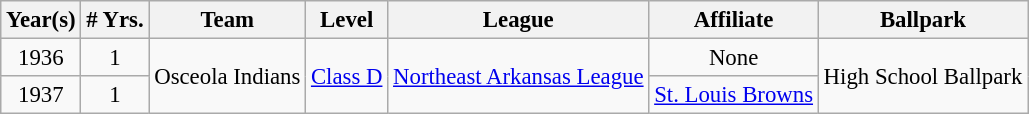<table class="wikitable" style="text-align:center; font-size: 95%;">
<tr>
<th>Year(s)</th>
<th># Yrs.</th>
<th>Team</th>
<th>Level</th>
<th>League</th>
<th>Affiliate</th>
<th>Ballpark</th>
</tr>
<tr>
<td>1936</td>
<td>1</td>
<td rowspan=2>Osceola Indians</td>
<td rowspan=2><a href='#'>Class D</a></td>
<td rowspan=2><a href='#'>Northeast Arkansas League</a></td>
<td>None</td>
<td rowspan=2>High School Ballpark</td>
</tr>
<tr>
<td>1937</td>
<td>1</td>
<td><a href='#'>St. Louis Browns</a></td>
</tr>
</table>
